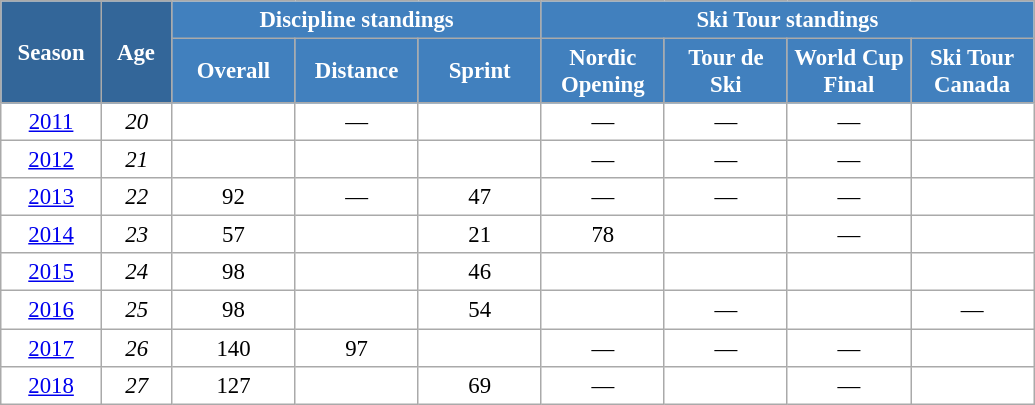<table class="wikitable" style="font-size:95%; text-align:center; border:grey solid 1px; border-collapse:collapse; background:#ffffff;">
<tr>
<th style="background-color:#369; color:white; width:60px;" rowspan="2"> Season </th>
<th style="background-color:#369; color:white; width:40px;" rowspan="2"> Age </th>
<th style="background-color:#4180be; color:white;" colspan="3">Discipline standings</th>
<th style="background-color:#4180be; color:white;" colspan="4">Ski Tour standings</th>
</tr>
<tr>
<th style="background-color:#4180be; color:white; width:75px;">Overall</th>
<th style="background-color:#4180be; color:white; width:75px;">Distance</th>
<th style="background-color:#4180be; color:white; width:75px;">Sprint</th>
<th style="background-color:#4180be; color:white; width:75px;">Nordic<br>Opening</th>
<th style="background-color:#4180be; color:white; width:75px;">Tour de<br>Ski</th>
<th style="background-color:#4180be; color:white; width:75px;">World Cup<br>Final</th>
<th style="background-color:#4180be; color:white; width:75px;">Ski Tour<br>Canada</th>
</tr>
<tr>
<td><a href='#'>2011</a></td>
<td><em>20</em></td>
<td></td>
<td>—</td>
<td></td>
<td>—</td>
<td>—</td>
<td>—</td>
<td></td>
</tr>
<tr>
<td><a href='#'>2012</a></td>
<td><em>21</em></td>
<td></td>
<td></td>
<td></td>
<td>—</td>
<td>—</td>
<td>—</td>
<td></td>
</tr>
<tr>
<td><a href='#'>2013</a></td>
<td><em>22</em></td>
<td>92</td>
<td>—</td>
<td>47</td>
<td>—</td>
<td>—</td>
<td>—</td>
<td></td>
</tr>
<tr>
<td><a href='#'>2014</a></td>
<td><em>23</em></td>
<td>57</td>
<td></td>
<td>21</td>
<td>78</td>
<td></td>
<td>—</td>
<td></td>
</tr>
<tr>
<td><a href='#'>2015</a></td>
<td><em>24</em></td>
<td>98</td>
<td></td>
<td>46</td>
<td></td>
<td></td>
<td></td>
<td></td>
</tr>
<tr>
<td><a href='#'>2016</a></td>
<td><em>25</em></td>
<td>98</td>
<td></td>
<td>54</td>
<td></td>
<td>—</td>
<td></td>
<td>—</td>
</tr>
<tr>
<td><a href='#'>2017</a></td>
<td><em>26</em></td>
<td>140</td>
<td>97</td>
<td></td>
<td>—</td>
<td>—</td>
<td>—</td>
<td></td>
</tr>
<tr>
<td><a href='#'>2018</a></td>
<td><em>27</em></td>
<td>127</td>
<td></td>
<td>69</td>
<td>—</td>
<td></td>
<td>—</td>
<td></td>
</tr>
</table>
